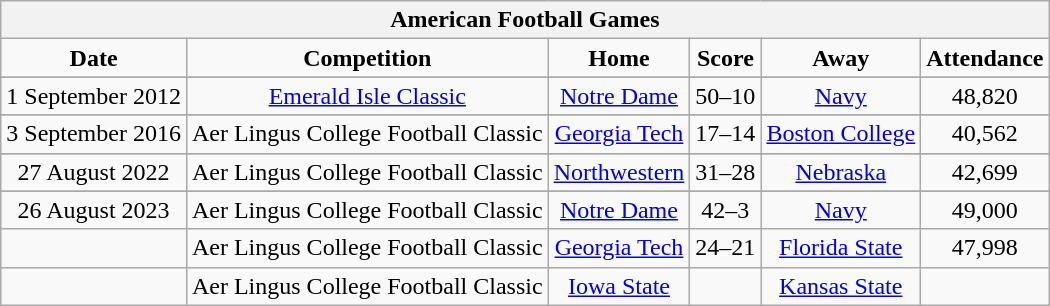<table class="wikitable sortable collapsible collapsed" style="text-align: center;font-size:100%;">
<tr>
<th colspan=6>American Football Games</th>
</tr>
<tr>
<td><strong>Date</strong></td>
<td><strong>Competition</strong></td>
<td><strong>Home</strong></td>
<td><strong>Score</strong></td>
<td><strong>Away</strong></td>
<td><strong>Attendance</strong></td>
</tr>
<tr>
</tr>
<tr>
<td>1 September 2012</td>
<td><a href='#'>Emerald Isle Classic</a></td>
<td><a href='#'>Notre Dame</a></td>
<td>50–10</td>
<td><a href='#'>Navy</a></td>
<td>48,820</td>
</tr>
<tr>
</tr>
<tr>
<td>3 September 2016</td>
<td>Aer Lingus College Football Classic</td>
<td><a href='#'>Georgia Tech</a></td>
<td>17–14</td>
<td><a href='#'>Boston College</a></td>
<td>40,562</td>
</tr>
<tr>
</tr>
<tr>
<td>27 August 2022</td>
<td>Aer Lingus College Football Classic</td>
<td><a href='#'>Northwestern</a></td>
<td>31–28</td>
<td><a href='#'>Nebraska</a></td>
<td>42,699</td>
</tr>
<tr>
</tr>
<tr>
<td>26 August 2023</td>
<td>Aer Lingus College Football Classic</td>
<td><a href='#'>Notre Dame</a></td>
<td>42–3</td>
<td><a href='#'>Navy</a></td>
<td>49,000</td>
</tr>
<tr>
<td></td>
<td>Aer Lingus College Football Classic</td>
<td><a href='#'>Georgia Tech</a></td>
<td>24–21</td>
<td><a href='#'>Florida State</a></td>
<td>47,998</td>
</tr>
<tr>
<td></td>
<td>Aer Lingus College Football Classic</td>
<td><a href='#'>Iowa State</a></td>
<td></td>
<td><a href='#'>Kansas State</a></td>
<td></td>
</tr>
</table>
